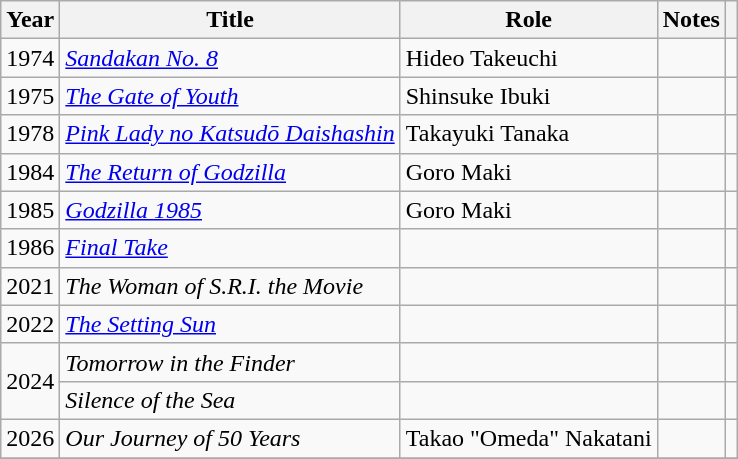<table class="wikitable sortable">
<tr>
<th>Year</th>
<th>Title</th>
<th>Role</th>
<th class="unsortable">Notes</th>
<th class="unsortable"></th>
</tr>
<tr>
<td>1974</td>
<td><em><a href='#'>Sandakan No. 8</a></em></td>
<td>Hideo Takeuchi</td>
<td></td>
<td></td>
</tr>
<tr>
<td>1975</td>
<td><em><a href='#'>The Gate of Youth</a></em></td>
<td>Shinsuke Ibuki</td>
<td></td>
<td></td>
</tr>
<tr>
<td>1978</td>
<td><em><a href='#'>Pink Lady no Katsudō Daishashin</a></em></td>
<td>Takayuki Tanaka</td>
<td></td>
<td></td>
</tr>
<tr>
<td>1984</td>
<td><em><a href='#'>The Return of Godzilla</a></em></td>
<td>Goro Maki</td>
<td></td>
<td></td>
</tr>
<tr>
<td>1985</td>
<td><em><a href='#'>Godzilla 1985</a></em></td>
<td>Goro Maki</td>
<td></td>
<td></td>
</tr>
<tr>
<td>1986</td>
<td><em><a href='#'>Final Take</a></em></td>
<td></td>
<td></td>
<td></td>
</tr>
<tr>
<td>2021</td>
<td><em>The Woman of S.R.I. the Movie</em></td>
<td></td>
<td></td>
<td></td>
</tr>
<tr>
<td>2022</td>
<td><em><a href='#'>The Setting Sun</a></em></td>
<td></td>
<td></td>
<td></td>
</tr>
<tr>
<td rowspan=2>2024</td>
<td><em>Tomorrow in the Finder</em></td>
<td></td>
<td></td>
<td></td>
</tr>
<tr>
<td><em>Silence of the Sea</em></td>
<td></td>
<td></td>
<td></td>
</tr>
<tr>
<td>2026</td>
<td><em>Our Journey of 50 Years</em></td>
<td>Takao "Omeda" Nakatani</td>
<td></td>
<td></td>
</tr>
<tr>
</tr>
</table>
